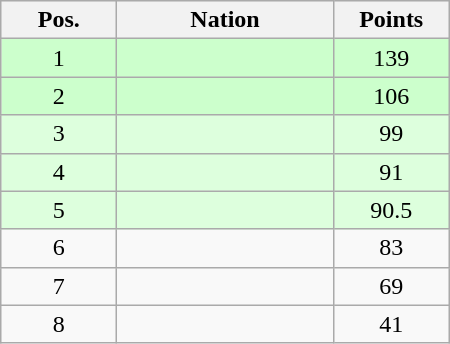<table class="wikitable gauche" cellspacing="1" style="width:300px;">
<tr style="background:#efefef; text-align:center;">
<th style="width:70px;">Pos.</th>
<th>Nation</th>
<th style="width:70px;">Points</th>
</tr>
<tr style="vertical-align:top; text-align:center; background:#ccffcc;">
<td>1</td>
<td style="text-align:left;"></td>
<td>139</td>
</tr>
<tr style="vertical-align:top; text-align:center; background:#ccffcc;">
<td>2</td>
<td style="text-align:left;"></td>
<td>106</td>
</tr>
<tr style="vertical-align:top; text-align:center; background:#ddffdd;">
<td>3</td>
<td style="text-align:left;"></td>
<td>99</td>
</tr>
<tr style="vertical-align:top; text-align:center; background:#ddffdd;">
<td>4</td>
<td style="text-align:left;"></td>
<td>91</td>
</tr>
<tr style="vertical-align:top; text-align:center; background:#ddffdd;">
<td>5</td>
<td style="text-align:left;"></td>
<td>90.5</td>
</tr>
<tr style="vertical-align:top; text-align:center;">
<td>6</td>
<td style="text-align:left;"></td>
<td>83</td>
</tr>
<tr style="vertical-align:top; text-align:center;">
<td>7</td>
<td style="text-align:left;"></td>
<td>69</td>
</tr>
<tr style="vertical-align:top; text-align:center;">
<td>8</td>
<td style="text-align:left;"></td>
<td>41</td>
</tr>
</table>
